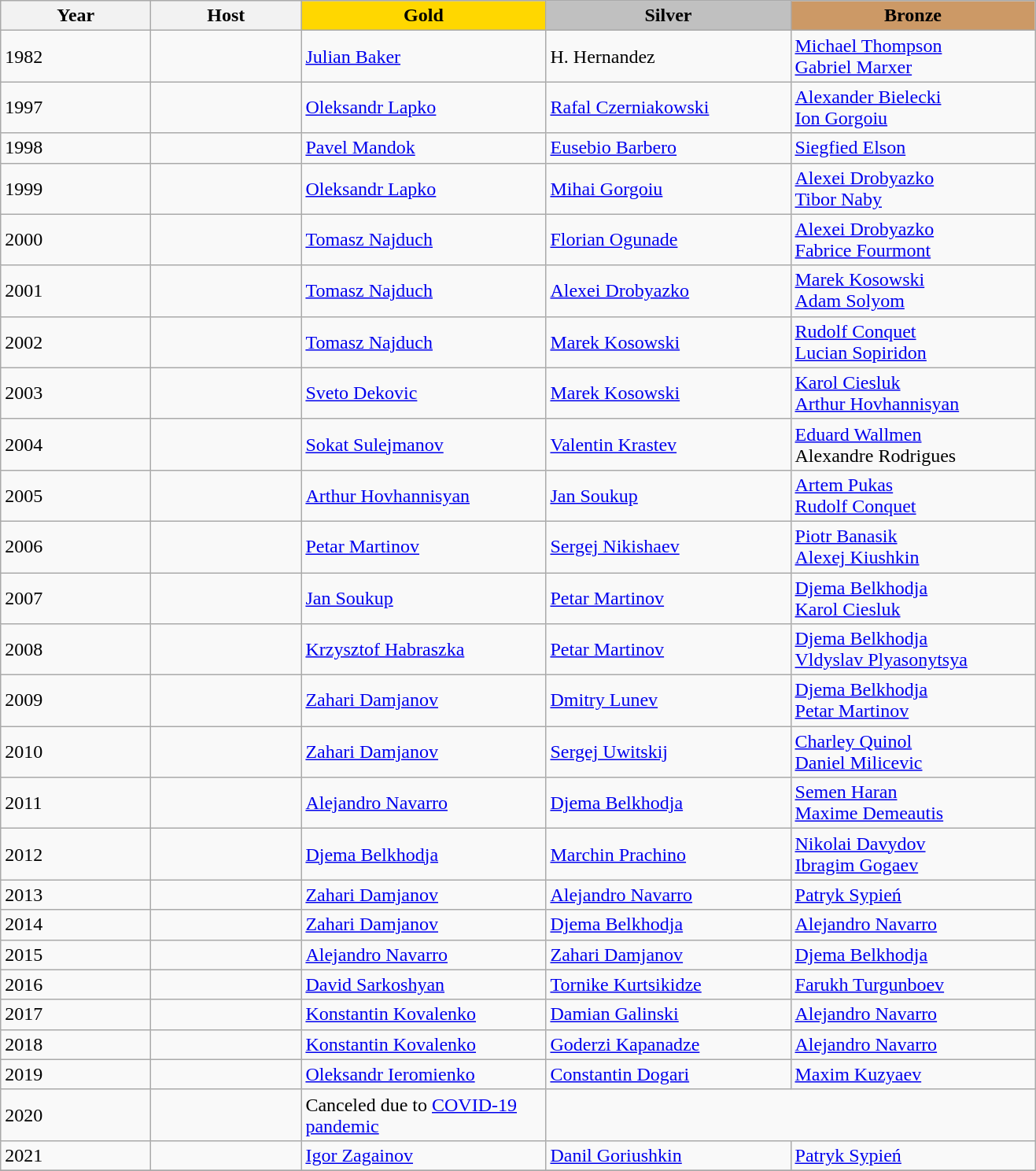<table class="wikitable">
<tr align=center>
<th width="120">Year</th>
<th width="120">Host</th>
<td width="200" bgcolor="gold"><strong>Gold</strong></td>
<td width="200" bgcolor="silver"><strong>Silver</strong></td>
<td width="200" bgcolor="CC9966"><strong>Bronze</strong></td>
</tr>
<tr>
<td>1982</td>
<td></td>
<td> <a href='#'>Julian Baker</a></td>
<td> H. Hernandez</td>
<td> <a href='#'>Michael Thompson</a><br> <a href='#'>Gabriel Marxer</a></td>
</tr>
<tr>
<td>1997</td>
<td></td>
<td><a href='#'>Oleksandr Lapko</a></td>
<td><a href='#'>Rafal Czerniakowski</a></td>
<td><a href='#'>Alexander Bielecki</a><br><a href='#'>Ion Gorgoiu</a></td>
</tr>
<tr>
<td>1998</td>
<td></td>
<td><a href='#'>Pavel Mandok</a></td>
<td> <a href='#'>Eusebio Barbero</a></td>
<td><a href='#'>Siegfied Elson</a></td>
</tr>
<tr>
<td>1999</td>
<td></td>
<td><a href='#'>Oleksandr Lapko</a></td>
<td><a href='#'>Mihai Gorgoiu</a></td>
<td><a href='#'>Alexei Drobyazko</a><br> <a href='#'>Tibor Naby</a></td>
</tr>
<tr>
<td>2000</td>
<td></td>
<td><a href='#'>Tomasz Najduch</a></td>
<td> <a href='#'>Florian Ogunade</a></td>
<td><a href='#'>Alexei Drobyazko</a><br> <a href='#'>Fabrice Fourmont</a></td>
</tr>
<tr>
<td>2001</td>
<td></td>
<td><a href='#'>Tomasz Najduch</a></td>
<td><a href='#'>Alexei Drobyazko</a></td>
<td><a href='#'>Marek Kosowski</a><br> <a href='#'>Adam Solyom</a></td>
</tr>
<tr>
<td>2002</td>
<td></td>
<td><a href='#'>Tomasz Najduch</a></td>
<td><a href='#'>Marek Kosowski</a></td>
<td><a href='#'>Rudolf Conquet</a><br><a href='#'>Lucian Sopiridon</a></td>
</tr>
<tr>
<td>2003</td>
<td></td>
<td> <a href='#'>Sveto Dekovic</a></td>
<td><a href='#'>Marek Kosowski</a></td>
<td><a href='#'>Karol Ciesluk</a><br> <a href='#'>Arthur Hovhannisyan</a></td>
</tr>
<tr>
<td>2004</td>
<td></td>
<td> <a href='#'>Sokat Sulejmanov</a></td>
<td> <a href='#'>Valentin Krastev</a></td>
<td> <a href='#'>Eduard Wallmen</a><br> Alexandre Rodrigues</td>
</tr>
<tr>
<td>2005</td>
<td></td>
<td> <a href='#'>Arthur Hovhannisyan</a></td>
<td> <a href='#'>Jan Soukup</a></td>
<td> <a href='#'>Artem Pukas</a><br><a href='#'>Rudolf Conquet</a></td>
</tr>
<tr>
<td>2006</td>
<td></td>
<td> <a href='#'>Petar Martinov</a></td>
<td> <a href='#'>Sergej Nikishaev</a></td>
<td><a href='#'>Piotr Banasik</a><br> <a href='#'>Alexej Kiushkin</a></td>
</tr>
<tr>
<td>2007</td>
<td></td>
<td> <a href='#'>Jan Soukup</a></td>
<td> <a href='#'>Petar Martinov</a></td>
<td> <a href='#'>Djema Belkhodja</a><br><a href='#'>Karol Ciesluk</a></td>
</tr>
<tr>
<td>2008</td>
<td></td>
<td><a href='#'>Krzysztof Habraszka</a></td>
<td> <a href='#'>Petar Martinov</a></td>
<td> <a href='#'>Djema Belkhodja</a><br> <a href='#'>Vldyslav Plyasonytsya</a></td>
</tr>
<tr>
<td>2009</td>
<td></td>
<td> <a href='#'>Zahari Damjanov</a></td>
<td> <a href='#'>Dmitry Lunev</a></td>
<td> <a href='#'>Djema Belkhodja</a><br> <a href='#'>Petar Martinov</a></td>
</tr>
<tr>
<td>2010</td>
<td></td>
<td> <a href='#'>Zahari Damjanov</a></td>
<td> <a href='#'>Sergej Uwitskij</a></td>
<td> <a href='#'>Charley Quinol</a><br> <a href='#'>Daniel Milicevic</a></td>
</tr>
<tr>
<td>2011</td>
<td></td>
<td> <a href='#'>Alejandro Navarro</a></td>
<td> <a href='#'>Djema Belkhodja</a></td>
<td><a href='#'>Semen Haran</a><br> <a href='#'>Maxime Demeautis</a></td>
</tr>
<tr>
<td>2012</td>
<td></td>
<td> <a href='#'>Djema Belkhodja</a></td>
<td><a href='#'>Marchin Prachino</a></td>
<td> <a href='#'>Nikolai Davydov</a><br> <a href='#'>Ibragim Gogaev</a></td>
</tr>
<tr>
<td>2013</td>
<td></td>
<td> <a href='#'>Zahari Damjanov</a></td>
<td> <a href='#'>Alejandro Navarro</a></td>
<td><a href='#'>Patryk Sypień</a></td>
</tr>
<tr>
<td>2014</td>
<td></td>
<td> <a href='#'>Zahari Damjanov</a></td>
<td> <a href='#'>Djema Belkhodja</a></td>
<td> <a href='#'>Alejandro Navarro</a></td>
</tr>
<tr>
<td>2015</td>
<td></td>
<td> <a href='#'>Alejandro Navarro</a></td>
<td> <a href='#'>Zahari Damjanov</a></td>
<td> <a href='#'>Djema Belkhodja</a></td>
</tr>
<tr>
<td>2016</td>
<td></td>
<td> <a href='#'>David Sarkoshyan</a></td>
<td> <a href='#'>Tornike Kurtsikidze</a></td>
<td> <a href='#'>Farukh Turgunboev</a></td>
</tr>
<tr>
<td>2017</td>
<td></td>
<td> <a href='#'>Konstantin Kovalenko</a></td>
<td><a href='#'>Damian Galinski</a></td>
<td> <a href='#'>Alejandro Navarro</a></td>
</tr>
<tr>
<td>2018</td>
<td></td>
<td> <a href='#'>Konstantin Kovalenko</a></td>
<td> <a href='#'>Goderzi Kapanadze</a></td>
<td> <a href='#'>Alejandro Navarro</a></td>
</tr>
<tr>
<td>2019</td>
<td></td>
<td> <a href='#'>Oleksandr Ieromienko</a></td>
<td> <a href='#'>Constantin Dogari</a></td>
<td><a href='#'>Maxim Kuzyaev</a></td>
</tr>
<tr>
<td>2020</td>
<td></td>
<td>Canceled due to <a href='#'>COVID-19 pandemic</a></td>
</tr>
<tr>
<td>2021</td>
<td></td>
<td> <a href='#'>Igor Zagainov</a></td>
<td> <a href='#'>Danil Goriushkin</a></td>
<td><a href='#'>Patryk Sypień</a></td>
</tr>
<tr>
</tr>
</table>
